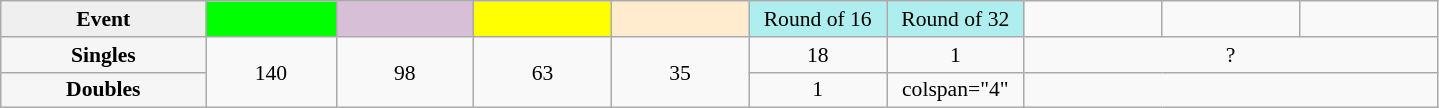<table class=wikitable style=font-size:90%;text-align:center>
<tr>
<td style="width:130px; background:#efefef;"><strong>Event</strong></td>
<td style="width:80px; background:lime;"></td>
<td style="width:85px; background:thistle;"></td>
<td style="width:85px; background:#ff0;"></td>
<td style="width:85px; background:#ffebcd;"></td>
<td style="width:85px; background:#afeeee;">Round of 16</td>
<td style="width:85px; background:#afeeee;">Round of 32</td>
<td width=85></td>
<td width=85></td>
<td width=85></td>
</tr>
<tr>
<th style="background:#f6f6f6;">Singles</th>
<td rowspan="2">140</td>
<td rowspan="2">98</td>
<td rowspan="2">63</td>
<td rowspan="2">35</td>
<td>18</td>
<td>1</td>
<td colspan="3">?</td>
</tr>
<tr>
<th style="background:#f6f6f6;">Doubles</th>
<td>1</td>
<td>colspan="4" </td>
</tr>
</table>
